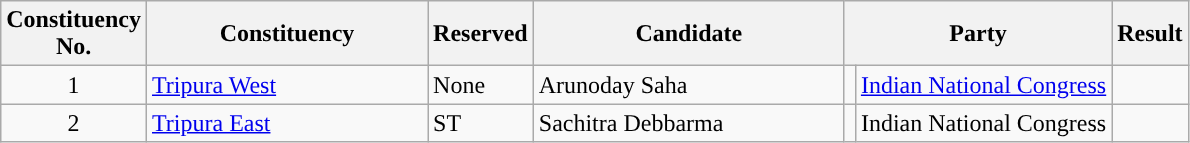<table class= "wikitable sortable">
<tr>
<th>Constituency <br> No.</th>
<th style="width:180px;">Constituency</th>
<th>Reserved</th>
<th style="width:200px;">Candidate</th>
<th colspan=2>Party</th>
<th>Result</th>
</tr>
<tr>
<td align="center">1</td>
<td><a href='#'>Tripura West</a></td>
<td>None</td>
<td>Arunoday Saha</td>
<td></td>
<td><a href='#'>Indian National Congress</a></td>
<td></td>
</tr>
<tr>
<td align="center">2</td>
<td><a href='#'>Tripura East</a></td>
<td>ST</td>
<td>Sachitra Debbarma</td>
<td></td>
<td>Indian National Congress</td>
<td></td>
</tr>
</table>
